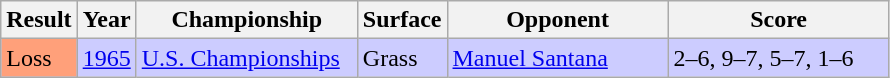<table class="sortable wikitable">
<tr>
<th style="width:40px">Result</th>
<th style="width:30px">Year</th>
<th style="width:140px">Championship</th>
<th style="width:50px">Surface</th>
<th style="width:140px">Opponent</th>
<th style="width:140px" class="unsortable">Score</th>
</tr>
<tr style="background:#ccf;">
<td style="background:#ffa07a;">Loss</td>
<td><a href='#'>1965</a></td>
<td><a href='#'>U.S. Championships</a></td>
<td>Grass</td>
<td> <a href='#'>Manuel Santana</a></td>
<td>2–6, 9–7, 5–7, 1–6</td>
</tr>
</table>
